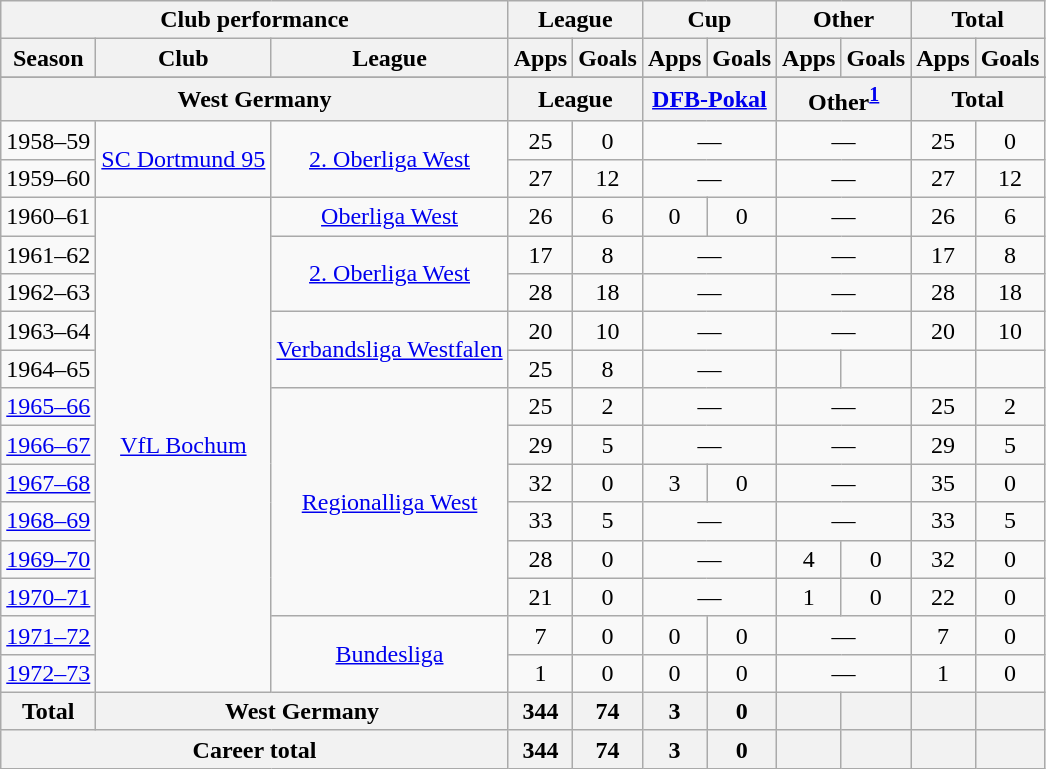<table class="wikitable" style="text-align:center">
<tr>
<th colspan=3>Club performance</th>
<th colspan=2>League</th>
<th colspan=2>Cup</th>
<th colspan=2>Other</th>
<th colspan=2>Total</th>
</tr>
<tr>
<th>Season</th>
<th>Club</th>
<th>League</th>
<th>Apps</th>
<th>Goals</th>
<th>Apps</th>
<th>Goals</th>
<th>Apps</th>
<th>Goals</th>
<th>Apps</th>
<th>Goals</th>
</tr>
<tr>
</tr>
<tr>
<th colspan=3>West Germany</th>
<th colspan=2>League</th>
<th colspan=2><a href='#'>DFB-Pokal</a></th>
<th colspan=2>Other<sup><a href='#'>1</a></sup></th>
<th colspan=2>Total</th>
</tr>
<tr>
<td>1958–59</td>
<td rowspan="2"><a href='#'>SC Dortmund 95</a></td>
<td rowspan="2"><a href='#'>2. Oberliga West</a></td>
<td>25</td>
<td>0</td>
<td colspan="2">—</td>
<td colspan="2">—</td>
<td>25</td>
<td>0</td>
</tr>
<tr>
<td>1959–60</td>
<td>27</td>
<td>12</td>
<td colspan="2">—</td>
<td colspan="2">—</td>
<td>27</td>
<td>12</td>
</tr>
<tr>
<td>1960–61</td>
<td rowspan="13"><a href='#'>VfL Bochum</a></td>
<td><a href='#'>Oberliga West</a></td>
<td>26</td>
<td>6</td>
<td>0</td>
<td>0</td>
<td colspan="2">—</td>
<td>26</td>
<td>6</td>
</tr>
<tr>
<td>1961–62</td>
<td rowspan="2"><a href='#'>2. Oberliga West</a></td>
<td>17</td>
<td>8</td>
<td colspan="2">—</td>
<td colspan="2">—</td>
<td>17</td>
<td>8</td>
</tr>
<tr>
<td>1962–63</td>
<td>28</td>
<td>18</td>
<td colspan="2">—</td>
<td colspan="2">—</td>
<td>28</td>
<td>18</td>
</tr>
<tr>
<td>1963–64</td>
<td rowspan="2"><a href='#'>Verbandsliga Westfalen</a></td>
<td>20</td>
<td>10</td>
<td colspan="2">—</td>
<td colspan="2">—</td>
<td>20</td>
<td>10</td>
</tr>
<tr>
<td>1964–65</td>
<td>25</td>
<td>8</td>
<td colspan="2">—</td>
<td></td>
<td></td>
<td></td>
<td></td>
</tr>
<tr>
<td><a href='#'>1965–66</a></td>
<td rowspan="6"><a href='#'>Regionalliga West</a></td>
<td>25</td>
<td>2</td>
<td colspan="2">—</td>
<td colspan="2">—</td>
<td>25</td>
<td>2</td>
</tr>
<tr>
<td><a href='#'>1966–67</a></td>
<td>29</td>
<td>5</td>
<td colspan="2">—</td>
<td colspan="2">—</td>
<td>29</td>
<td>5</td>
</tr>
<tr>
<td><a href='#'>1967–68</a></td>
<td>32</td>
<td>0</td>
<td>3</td>
<td>0</td>
<td colspan="2">—</td>
<td>35</td>
<td>0</td>
</tr>
<tr>
<td><a href='#'>1968–69</a></td>
<td>33</td>
<td>5</td>
<td colspan="2">—</td>
<td colspan="2">—</td>
<td>33</td>
<td>5</td>
</tr>
<tr>
<td><a href='#'>1969–70</a></td>
<td>28</td>
<td>0</td>
<td colspan="2">—</td>
<td>4</td>
<td>0</td>
<td>32</td>
<td>0</td>
</tr>
<tr>
<td><a href='#'>1970–71</a></td>
<td>21</td>
<td>0</td>
<td colspan="2">—</td>
<td>1</td>
<td>0</td>
<td>22</td>
<td>0</td>
</tr>
<tr>
<td><a href='#'>1971–72</a></td>
<td rowspan="2"><a href='#'>Bundesliga</a></td>
<td>7</td>
<td>0</td>
<td>0</td>
<td>0</td>
<td colspan="2">—</td>
<td>7</td>
<td>0</td>
</tr>
<tr>
<td><a href='#'>1972–73</a></td>
<td>1</td>
<td>0</td>
<td>0</td>
<td>0</td>
<td colspan="2">—</td>
<td>1</td>
<td>0</td>
</tr>
<tr>
<th rowspan=1>Total</th>
<th colspan=2>West Germany</th>
<th>344</th>
<th>74</th>
<th>3</th>
<th>0</th>
<th></th>
<th></th>
<th></th>
<th></th>
</tr>
<tr>
<th colspan=3>Career total</th>
<th>344</th>
<th>74</th>
<th>3</th>
<th>0</th>
<th></th>
<th></th>
<th></th>
<th></th>
</tr>
</table>
